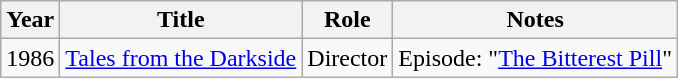<table class="wikitable sortable">
<tr>
<th>Year</th>
<th>Title</th>
<th>Role</th>
<th class="unsortable">Notes</th>
</tr>
<tr>
<td>1986</td>
<td><a href='#'>Tales from the Darkside</a></td>
<td>Director</td>
<td>Episode: "<a href='#'>The Bitterest Pill</a>"</td>
</tr>
</table>
